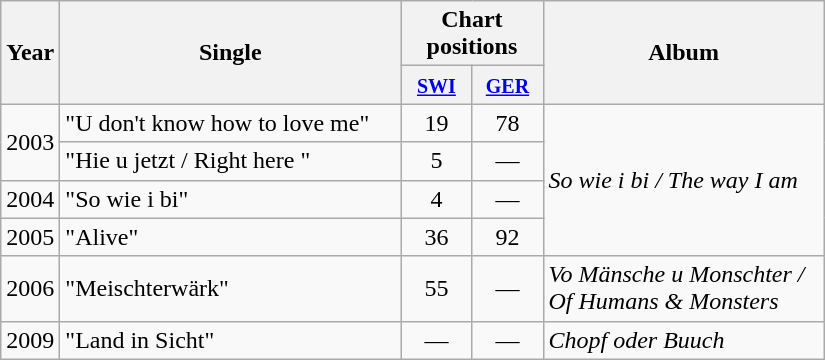<table class="wikitable">
<tr>
<th align="center" rowspan="2">Year</th>
<th width="220" align="center" rowspan="2">Single</th>
<th align="center" colspan="2">Chart positions</th>
<th width="180" align="center" rowspan="2">Album</th>
</tr>
<tr>
<th width="40"><small><a href='#'>SWI</a></small></th>
<th width="40"><small><a href='#'>GER</a></small></th>
</tr>
<tr>
<td align="left" rowspan="2">2003</td>
<td align="left">"U don't know how to love me"</td>
<td align="center">19</td>
<td align="center">78</td>
<td align="left" rowspan="4"><em>So wie i bi / The way I am</em></td>
</tr>
<tr>
<td align="left">"Hie u jetzt / Right here "</td>
<td align="center">5</td>
<td align="center">—</td>
</tr>
<tr>
<td align="left" rowspan="1">2004</td>
<td align="left">"So wie i bi"</td>
<td align="center">4</td>
<td align="center">—</td>
</tr>
<tr>
<td align="left" rowspan="1">2005</td>
<td align="left">"Alive"</td>
<td align="center">36</td>
<td align="center">92</td>
</tr>
<tr>
<td align="left" rowspan="1">2006</td>
<td align="left">"Meischterwärk"</td>
<td align="center">55</td>
<td align="center">—</td>
<td align="left" rowspan="1"><em>Vo Mänsche u Monschter / Of Humans & Monsters</em></td>
</tr>
<tr>
<td align="left" rowspan="1">2009</td>
<td align="left">"Land in Sicht"</td>
<td align="center">—</td>
<td align="center">—</td>
<td align="left" rowspan="1"><em>Chopf oder Buuch</em></td>
</tr>
</table>
